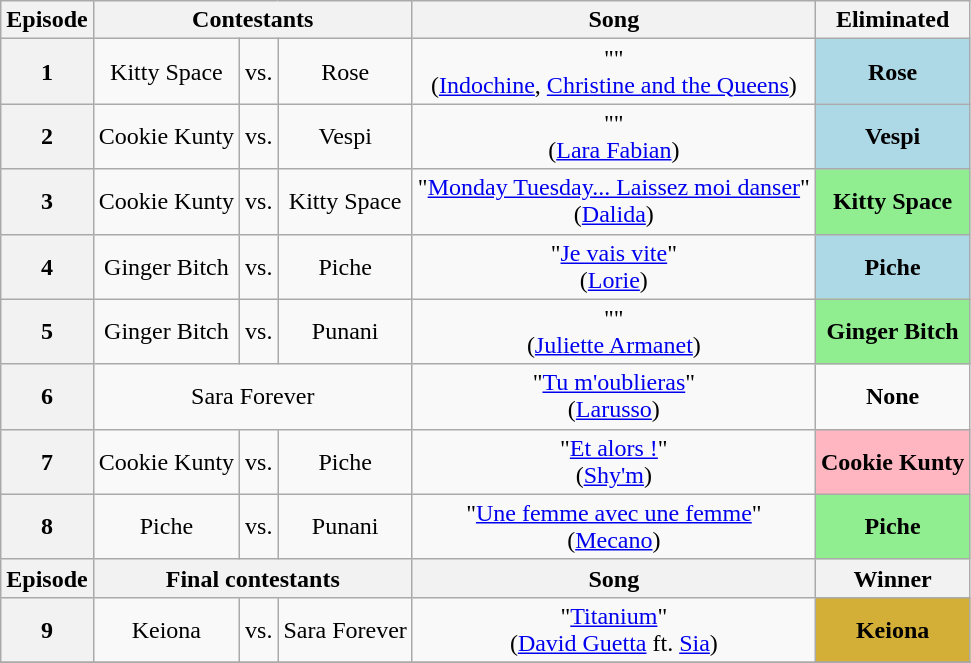<table class="wikitable" style="text-align:center">
<tr>
<th scope="col">Episode</th>
<th scope="col" colspan="3">Contestants</th>
<th scope="col">Song</th>
<th scope="col">Eliminated</th>
</tr>
<tr>
<th scope="row">1</th>
<td>Kitty Space</td>
<td>vs.</td>
<td>Rose</td>
<td>""<br>(<a href='#'>Indochine</a>, <a href='#'>Christine and the Queens</a>)</td>
<td bgcolor="lightblue"><strong>Rose</strong></td>
</tr>
<tr>
<th scope="row">2</th>
<td nowrap>Cookie Kunty</td>
<td>vs.</td>
<td>Vespi</td>
<td>""<br>(<a href='#'>Lara Fabian</a>)</td>
<td bgcolor="lightblue"><strong>Vespi</strong></td>
</tr>
<tr>
<th scope="row">3</th>
<td>Cookie Kunty</td>
<td>vs.</td>
<td>Kitty Space</td>
<td nowrap>"<a href='#'>Monday Tuesday... Laissez moi danser</a>"<br>(<a href='#'>Dalida</a>)</td>
<td bgcolor="lightgreen"><strong>Kitty Space</strong></td>
</tr>
<tr>
<th scope="row">4</th>
<td>Ginger Bitch</td>
<td>vs.</td>
<td>Piche</td>
<td>"<a href='#'>Je vais vite</a>"<br>(<a href='#'>Lorie</a>)</td>
<td bgcolor="lightblue"><strong>Piche</strong></td>
</tr>
<tr>
<th scope="row">5</th>
<td>Ginger Bitch</td>
<td>vs.</td>
<td>Punani</td>
<td>""<br>(<a href='#'>Juliette Armanet</a>)</td>
<td bgcolor="lightgreen"><strong>Ginger Bitch</strong></td>
</tr>
<tr>
<th scope="row">6</th>
<td colspan="3">Sara Forever</td>
<td>"<a href='#'>Tu m'oublieras</a>"<br>(<a href='#'>Larusso</a>)</td>
<td><strong>None</strong></td>
</tr>
<tr>
<th scope="row">7</th>
<td>Cookie Kunty</td>
<td>vs.</td>
<td>Piche</td>
<td>"<a href='#'>Et alors !</a>"<br>(<a href='#'>Shy'm</a>)</td>
<td bgcolor="lightpink" nowrap><strong>Cookie Kunty</strong></td>
</tr>
<tr>
<th scope="row">8</th>
<td>Piche</td>
<td>vs.</td>
<td>Punani</td>
<td>"<a href='#'>Une femme avec une femme</a>"<br>(<a href='#'>Mecano</a>)</td>
<td bgcolor="lightgreen"><strong>Piche</strong></td>
</tr>
<tr>
<th scope="col">Episode</th>
<th scope="col" colspan="3">Final contestants</th>
<th scope="col">Song</th>
<th scope="col">Winner</th>
</tr>
<tr>
<th scope="row">9</th>
<td>Keiona</td>
<td>vs.</td>
<td nowrap>Sara Forever</td>
<td>"<a href='#'>Titanium</a>"<br>(<a href='#'>David Guetta</a> ft. <a href='#'>Sia</a>)</td>
<td bgcolor="#D4AF37"><strong>Keiona</strong></td>
</tr>
<tr>
</tr>
</table>
